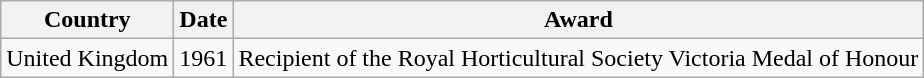<table class="wikitable">
<tr>
<th>Country</th>
<th>Date</th>
<th>Award</th>
</tr>
<tr>
<td> United Kingdom</td>
<td>1961</td>
<td>Recipient of the Royal Horticultural Society Victoria Medal of Honour</td>
</tr>
</table>
